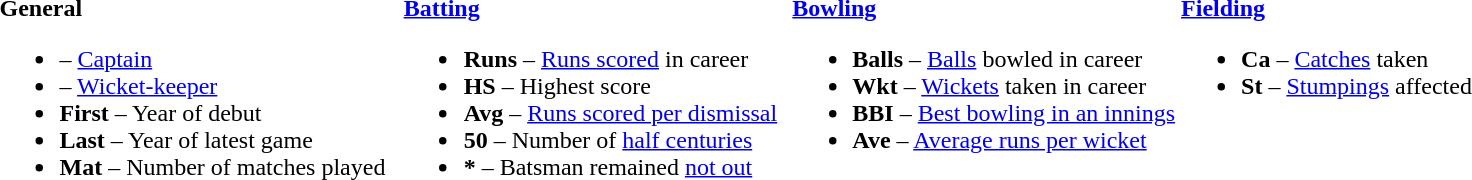<table>
<tr>
<td valign="top" style="width:26%"><br><strong>General</strong><ul><li> – <a href='#'>Captain</a></li><li> – <a href='#'>Wicket-keeper</a></li><li><strong>First</strong> – Year of debut</li><li><strong>Last</strong> – Year of latest game</li><li><strong>Mat</strong> – Number of matches played</li></ul></td>
<td valign="top" style="width:25%"><br><strong><a href='#'>Batting</a></strong><ul><li><strong>Runs</strong> – <a href='#'>Runs scored</a> in career</li><li><strong>HS</strong> – Highest score</li><li><strong>Avg</strong> – <a href='#'>Runs scored per dismissal</a></li><li><strong>50</strong> – Number of <a href='#'>half centuries</a></li><li><strong>*</strong> – Batsman remained <a href='#'>not out</a></li></ul></td>
<td valign="top" style="width:25%"><br><strong><a href='#'>Bowling</a></strong><ul><li><strong>Balls</strong> – <a href='#'>Balls</a> bowled in career</li><li><strong>Wkt</strong> – <a href='#'>Wickets</a> taken in career</li><li><strong>BBI</strong> – <a href='#'>Best bowling in an innings</a></li><li><strong>Ave</strong> – <a href='#'>Average runs per wicket</a></li></ul></td>
<td valign="top" style="width:24%"><br><strong><a href='#'>Fielding</a></strong><ul><li><strong>Ca</strong> – <a href='#'>Catches</a> taken</li><li><strong>St</strong> – <a href='#'>Stumpings</a> affected</li></ul></td>
</tr>
</table>
